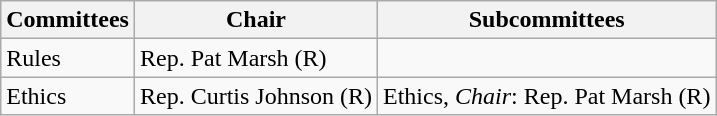<table class="wikitable">
<tr>
<th>Committees</th>
<th>Chair</th>
<th>Subcommittees</th>
</tr>
<tr>
<td>Rules</td>
<td>Rep. Pat Marsh (R)</td>
<td></td>
</tr>
<tr>
<td>Ethics</td>
<td>Rep. Curtis Johnson (R)</td>
<td>Ethics, <em>Chair</em>: Rep. Pat Marsh (R)</td>
</tr>
</table>
